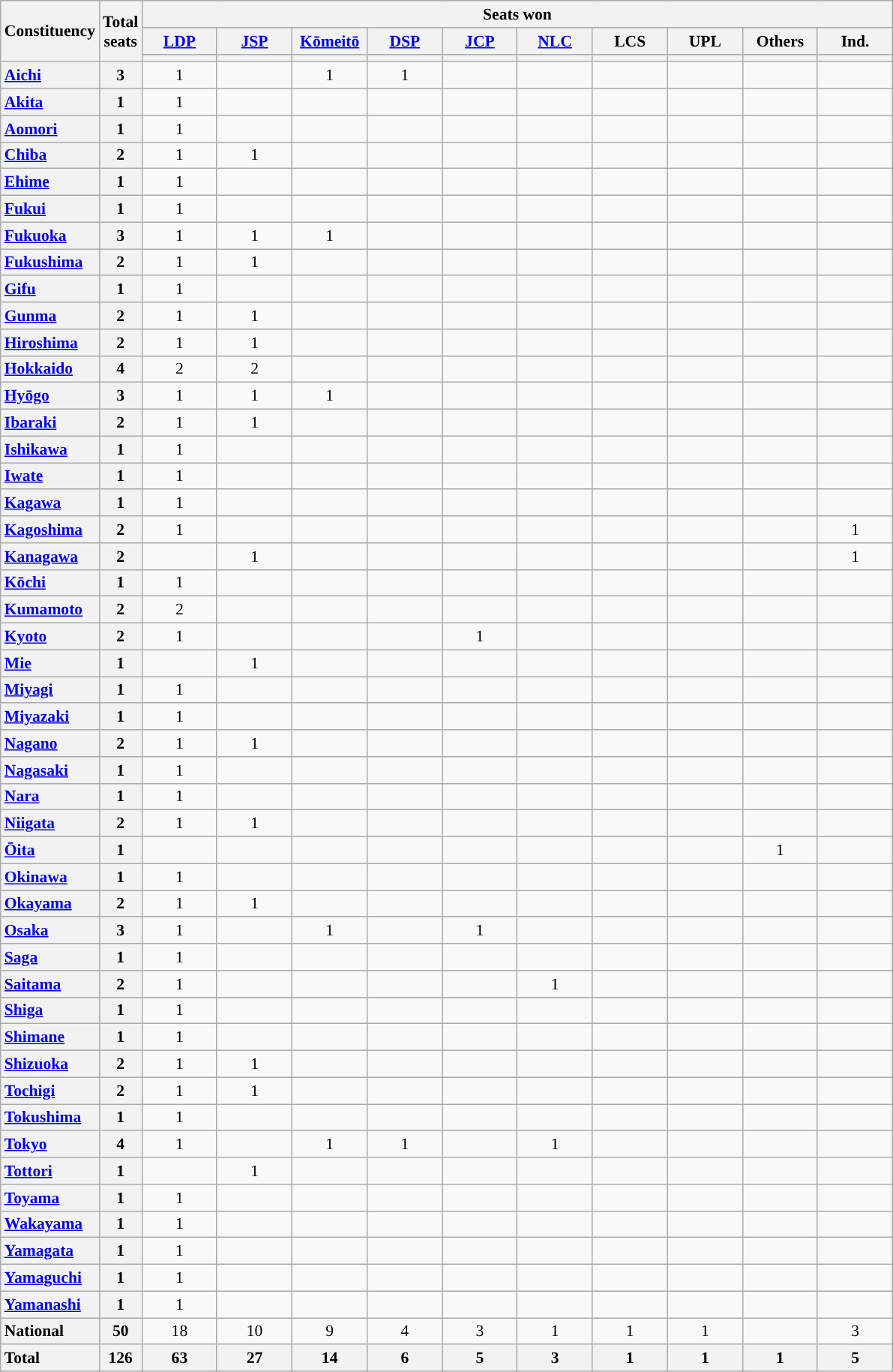<table class="wikitable" style="text-align:center; font-size: 0.9em;">
<tr>
<th rowspan="3">Constituency</th>
<th rowspan="3">Total<br>seats</th>
<th colspan="10">Seats won</th>
</tr>
<tr>
<th class="unsortable" style="width:60px;"><a href='#'>LDP</a></th>
<th class="unsortable" style="width:60px;"><a href='#'>JSP</a></th>
<th class="unsortable" style="width:60px;"><a href='#'>Kōmeitō</a></th>
<th class="unsortable" style="width:60px;"><a href='#'>DSP</a></th>
<th class="unsortable" style="width:60px;"><a href='#'>JCP</a></th>
<th class="unsortable" style="width:60px;"><a href='#'>NLC</a></th>
<th class="unsortable" style="width:60px;">LCS</th>
<th class="unsortable" style="width:60px;">UPL</th>
<th class="unsortable" style="width:60px;">Others</th>
<th class="unsortable" style="width:60px;">Ind.</th>
</tr>
<tr>
<th style="background:"></th>
<th style="background:"></th>
<th style="background:"></th>
<th style="background:"></th>
<th style="background:"></th>
<th style="background:"></th>
<th></th>
<th></th>
<th></th>
<th style="background:"></th>
</tr>
<tr>
<th style="text-align: left;"><a href='#'>Aichi</a></th>
<th>3</th>
<td>1</td>
<td></td>
<td>1</td>
<td>1</td>
<td></td>
<td></td>
<td></td>
<td></td>
<td></td>
<td></td>
</tr>
<tr>
<th style="text-align: left;"><a href='#'>Akita</a></th>
<th>1</th>
<td>1</td>
<td></td>
<td></td>
<td></td>
<td></td>
<td></td>
<td></td>
<td></td>
<td></td>
<td></td>
</tr>
<tr>
<th style="text-align: left;"><a href='#'>Aomori</a></th>
<th>1</th>
<td>1</td>
<td></td>
<td></td>
<td></td>
<td></td>
<td></td>
<td></td>
<td></td>
<td></td>
<td></td>
</tr>
<tr>
<th style="text-align: left;"><a href='#'>Chiba</a></th>
<th>2</th>
<td>1</td>
<td>1</td>
<td></td>
<td></td>
<td></td>
<td></td>
<td></td>
<td></td>
<td></td>
<td></td>
</tr>
<tr>
<th style="text-align: left;"><a href='#'>Ehime</a></th>
<th>1</th>
<td>1</td>
<td></td>
<td></td>
<td></td>
<td></td>
<td></td>
<td></td>
<td></td>
<td></td>
<td></td>
</tr>
<tr>
<th style="text-align: left;"><a href='#'>Fukui</a></th>
<th>1</th>
<td>1</td>
<td></td>
<td></td>
<td></td>
<td></td>
<td></td>
<td></td>
<td></td>
<td></td>
<td></td>
</tr>
<tr>
<th style="text-align: left;"><a href='#'>Fukuoka</a></th>
<th>3</th>
<td>1</td>
<td>1</td>
<td>1</td>
<td></td>
<td></td>
<td></td>
<td></td>
<td></td>
<td></td>
<td></td>
</tr>
<tr>
<th style="text-align: left;"><a href='#'>Fukushima</a></th>
<th>2</th>
<td>1</td>
<td>1</td>
<td></td>
<td></td>
<td></td>
<td></td>
<td></td>
<td></td>
<td></td>
<td></td>
</tr>
<tr>
<th style="text-align: left;"><a href='#'>Gifu</a></th>
<th>1</th>
<td>1</td>
<td></td>
<td></td>
<td></td>
<td></td>
<td></td>
<td></td>
<td></td>
<td></td>
<td></td>
</tr>
<tr>
<th style="text-align: left;"><a href='#'>Gunma</a></th>
<th>2</th>
<td>1</td>
<td>1</td>
<td></td>
<td></td>
<td></td>
<td></td>
<td></td>
<td></td>
<td></td>
<td></td>
</tr>
<tr>
<th style="text-align: left;"><a href='#'>Hiroshima</a></th>
<th>2</th>
<td>1</td>
<td>1</td>
<td></td>
<td></td>
<td></td>
<td></td>
<td></td>
<td></td>
<td></td>
<td></td>
</tr>
<tr>
<th style="text-align: left;"><a href='#'>Hokkaido</a></th>
<th>4</th>
<td>2</td>
<td>2</td>
<td></td>
<td></td>
<td></td>
<td></td>
<td></td>
<td></td>
<td></td>
<td></td>
</tr>
<tr>
<th style="text-align: left;"><a href='#'>Hyōgo</a></th>
<th>3</th>
<td>1</td>
<td>1</td>
<td>1</td>
<td></td>
<td></td>
<td></td>
<td></td>
<td></td>
<td></td>
<td></td>
</tr>
<tr>
<th style="text-align: left;"><a href='#'>Ibaraki</a></th>
<th>2</th>
<td>1</td>
<td>1</td>
<td></td>
<td></td>
<td></td>
<td></td>
<td></td>
<td></td>
<td></td>
<td></td>
</tr>
<tr>
<th style="text-align: left;"><a href='#'>Ishikawa</a></th>
<th>1</th>
<td>1</td>
<td></td>
<td></td>
<td></td>
<td></td>
<td></td>
<td></td>
<td></td>
<td></td>
<td></td>
</tr>
<tr>
<th style="text-align: left;"><a href='#'>Iwate</a></th>
<th>1</th>
<td>1</td>
<td></td>
<td></td>
<td></td>
<td></td>
<td></td>
<td></td>
<td></td>
<td></td>
<td></td>
</tr>
<tr>
<th style="text-align: left;"><a href='#'>Kagawa</a></th>
<th>1</th>
<td>1</td>
<td></td>
<td></td>
<td></td>
<td></td>
<td></td>
<td></td>
<td></td>
<td></td>
<td></td>
</tr>
<tr>
<th style="text-align: left;"><a href='#'>Kagoshima</a></th>
<th>2</th>
<td>1</td>
<td></td>
<td></td>
<td></td>
<td></td>
<td></td>
<td></td>
<td></td>
<td></td>
<td>1</td>
</tr>
<tr>
<th style="text-align: left;"><a href='#'>Kanagawa</a></th>
<th>2</th>
<td></td>
<td>1</td>
<td></td>
<td></td>
<td></td>
<td></td>
<td></td>
<td></td>
<td></td>
<td>1</td>
</tr>
<tr>
<th style="text-align: left;"><a href='#'>Kōchi</a></th>
<th>1</th>
<td>1</td>
<td></td>
<td></td>
<td></td>
<td></td>
<td></td>
<td></td>
<td></td>
<td></td>
<td></td>
</tr>
<tr>
<th style="text-align: left;"><a href='#'>Kumamoto</a></th>
<th>2</th>
<td>2</td>
<td></td>
<td></td>
<td></td>
<td></td>
<td></td>
<td></td>
<td></td>
<td></td>
<td></td>
</tr>
<tr>
<th style="text-align: left;"><a href='#'>Kyoto</a></th>
<th>2</th>
<td>1</td>
<td></td>
<td></td>
<td></td>
<td>1</td>
<td></td>
<td></td>
<td></td>
<td></td>
<td></td>
</tr>
<tr>
<th style="text-align: left;"><a href='#'>Mie</a></th>
<th>1</th>
<td></td>
<td>1</td>
<td></td>
<td></td>
<td></td>
<td></td>
<td></td>
<td></td>
<td></td>
<td></td>
</tr>
<tr>
<th style="text-align: left;"><a href='#'>Miyagi</a></th>
<th>1</th>
<td>1</td>
<td></td>
<td></td>
<td></td>
<td></td>
<td></td>
<td></td>
<td></td>
<td></td>
<td></td>
</tr>
<tr>
<th style="text-align: left;"><a href='#'>Miyazaki</a></th>
<th>1</th>
<td>1</td>
<td></td>
<td></td>
<td></td>
<td></td>
<td></td>
<td></td>
<td></td>
<td></td>
<td></td>
</tr>
<tr>
<th style="text-align: left;"><a href='#'>Nagano</a></th>
<th>2</th>
<td>1</td>
<td>1</td>
<td></td>
<td></td>
<td></td>
<td></td>
<td></td>
<td></td>
<td></td>
<td></td>
</tr>
<tr>
<th style="text-align: left;"><a href='#'>Nagasaki</a></th>
<th>1</th>
<td>1</td>
<td></td>
<td></td>
<td></td>
<td></td>
<td></td>
<td></td>
<td></td>
<td></td>
<td></td>
</tr>
<tr>
<th style="text-align: left;"><a href='#'>Nara</a></th>
<th>1</th>
<td>1</td>
<td></td>
<td></td>
<td></td>
<td></td>
<td></td>
<td></td>
<td></td>
<td></td>
<td></td>
</tr>
<tr>
<th style="text-align: left;"><a href='#'>Niigata</a></th>
<th>2</th>
<td>1</td>
<td>1</td>
<td></td>
<td></td>
<td></td>
<td></td>
<td></td>
<td></td>
<td></td>
<td></td>
</tr>
<tr>
<th style="text-align: left;"><a href='#'>Ōita</a></th>
<th>1</th>
<td></td>
<td></td>
<td></td>
<td></td>
<td></td>
<td></td>
<td></td>
<td></td>
<td>1</td>
<td></td>
</tr>
<tr>
<th style="text-align: left;"><a href='#'>Okinawa</a></th>
<th>1</th>
<td>1</td>
<td></td>
<td></td>
<td></td>
<td></td>
<td></td>
<td></td>
<td></td>
<td></td>
<td></td>
</tr>
<tr>
<th style="text-align: left;"><a href='#'>Okayama</a></th>
<th>2</th>
<td>1</td>
<td>1</td>
<td></td>
<td></td>
<td></td>
<td></td>
<td></td>
<td></td>
<td></td>
<td></td>
</tr>
<tr>
<th style="text-align: left;"><a href='#'>Osaka</a></th>
<th>3</th>
<td>1</td>
<td></td>
<td>1</td>
<td></td>
<td>1</td>
<td></td>
<td></td>
<td></td>
<td></td>
<td></td>
</tr>
<tr>
<th style="text-align: left;"><a href='#'>Saga</a></th>
<th>1</th>
<td>1</td>
<td></td>
<td></td>
<td></td>
<td></td>
<td></td>
<td></td>
<td></td>
<td></td>
<td></td>
</tr>
<tr>
<th style="text-align: left;"><a href='#'>Saitama</a></th>
<th>2</th>
<td>1</td>
<td></td>
<td></td>
<td></td>
<td></td>
<td>1</td>
<td></td>
<td></td>
<td></td>
<td></td>
</tr>
<tr>
<th style="text-align: left;"><a href='#'>Shiga</a></th>
<th>1</th>
<td>1</td>
<td></td>
<td></td>
<td></td>
<td></td>
<td></td>
<td></td>
<td></td>
<td></td>
<td></td>
</tr>
<tr>
<th style="text-align: left;"><a href='#'>Shimane</a></th>
<th>1</th>
<td>1</td>
<td></td>
<td></td>
<td></td>
<td></td>
<td></td>
<td></td>
<td></td>
<td></td>
<td></td>
</tr>
<tr>
<th style="text-align: left;"><a href='#'>Shizuoka</a></th>
<th>2</th>
<td>1</td>
<td>1</td>
<td></td>
<td></td>
<td></td>
<td></td>
<td></td>
<td></td>
<td></td>
<td></td>
</tr>
<tr>
<th style="text-align: left;"><a href='#'>Tochigi</a></th>
<th>2</th>
<td>1</td>
<td>1</td>
<td></td>
<td></td>
<td></td>
<td></td>
<td></td>
<td></td>
<td></td>
<td></td>
</tr>
<tr>
<th style="text-align: left;"><a href='#'>Tokushima</a></th>
<th>1</th>
<td>1</td>
<td></td>
<td></td>
<td></td>
<td></td>
<td></td>
<td></td>
<td></td>
<td></td>
<td></td>
</tr>
<tr>
<th style="text-align: left;"><a href='#'>Tokyo</a></th>
<th>4</th>
<td>1</td>
<td></td>
<td>1</td>
<td>1</td>
<td></td>
<td>1</td>
<td></td>
<td></td>
<td></td>
<td></td>
</tr>
<tr>
<th style="text-align: left;"><a href='#'>Tottori</a></th>
<th>1</th>
<td></td>
<td>1</td>
<td></td>
<td></td>
<td></td>
<td></td>
<td></td>
<td></td>
<td></td>
<td></td>
</tr>
<tr>
<th style="text-align: left;"><a href='#'>Toyama</a></th>
<th>1</th>
<td>1</td>
<td></td>
<td></td>
<td></td>
<td></td>
<td></td>
<td></td>
<td></td>
<td></td>
<td></td>
</tr>
<tr>
<th style="text-align: left;"><a href='#'>Wakayama</a></th>
<th>1</th>
<td>1</td>
<td></td>
<td></td>
<td></td>
<td></td>
<td></td>
<td></td>
<td></td>
<td></td>
<td></td>
</tr>
<tr>
<th style="text-align: left;"><a href='#'>Yamagata</a></th>
<th>1</th>
<td>1</td>
<td></td>
<td></td>
<td></td>
<td></td>
<td></td>
<td></td>
<td></td>
<td></td>
<td></td>
</tr>
<tr>
<th style="text-align: left;"><a href='#'>Yamaguchi</a></th>
<th>1</th>
<td>1</td>
<td></td>
<td></td>
<td></td>
<td></td>
<td></td>
<td></td>
<td></td>
<td></td>
<td></td>
</tr>
<tr>
<th style="text-align: left;"><a href='#'>Yamanashi</a></th>
<th>1</th>
<td>1</td>
<td></td>
<td></td>
<td></td>
<td></td>
<td></td>
<td></td>
<td></td>
<td></td>
<td></td>
</tr>
<tr>
<th style="text-align: left;">National</th>
<th>50</th>
<td>18</td>
<td>10</td>
<td>9</td>
<td>4</td>
<td>3</td>
<td>1</td>
<td>1</td>
<td>1</td>
<td></td>
<td>3</td>
</tr>
<tr class="sortbottom">
<th style="text-align: left;">Total</th>
<th>126</th>
<th>63</th>
<th>27</th>
<th>14</th>
<th>6</th>
<th>5</th>
<th>3</th>
<th>1</th>
<th>1</th>
<th>1</th>
<th>5</th>
</tr>
</table>
